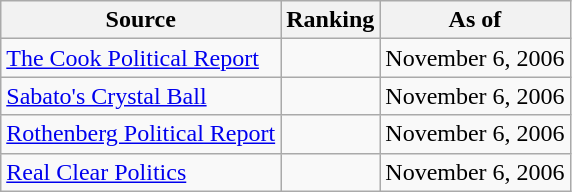<table class="wikitable" style="text-align:center">
<tr>
<th>Source</th>
<th>Ranking</th>
<th>As of</th>
</tr>
<tr>
<td align=left><a href='#'>The Cook Political Report</a></td>
<td></td>
<td>November 6, 2006</td>
</tr>
<tr>
<td align=left><a href='#'>Sabato's Crystal Ball</a></td>
<td></td>
<td>November 6, 2006</td>
</tr>
<tr>
<td align=left><a href='#'>Rothenberg Political Report</a></td>
<td></td>
<td>November 6, 2006</td>
</tr>
<tr>
<td align=left><a href='#'>Real Clear Politics</a></td>
<td></td>
<td>November 6, 2006</td>
</tr>
</table>
